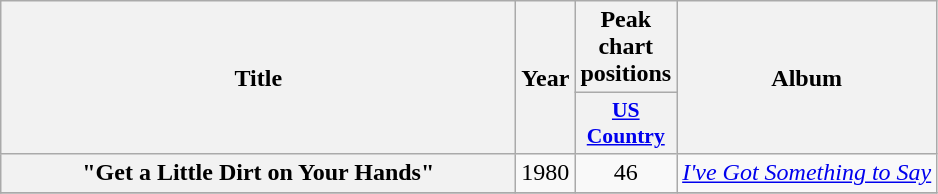<table class="wikitable plainrowheaders" style="text-align:center;" border="1">
<tr>
<th scope="col" rowspan="2" style="width:21em;">Title</th>
<th scope="col" rowspan="2">Year</th>
<th scope="col" colspan="1">Peak<br>chart<br>positions</th>
<th scope="col" rowspan="2">Album</th>
</tr>
<tr>
<th scope="col" style="width:3em;font-size:90%;"><a href='#'>US<br>Country</a><br></th>
</tr>
<tr>
<th scope="row">"Get a Little Dirt on Your Hands"<br></th>
<td>1980</td>
<td>46</td>
<td><em><a href='#'>I've Got Something to Say</a></em></td>
</tr>
<tr>
</tr>
</table>
